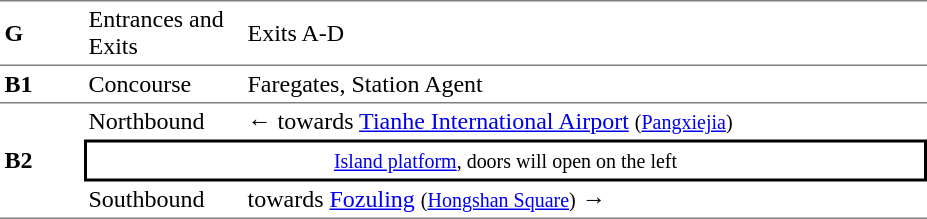<table table border=0 cellspacing=0 cellpadding=3>
<tr>
<td style="border-top:solid 1px gray;border-bottom:solid 1px gray;" width=50><strong>G</strong></td>
<td style="border-top:solid 1px gray;border-bottom:solid 1px gray;" width=100>Entrances and Exits</td>
<td style="border-top:solid 1px gray;border-bottom:solid 1px gray;" width=450>Exits A-D</td>
</tr>
<tr>
<td style="border-top:solid 0px gray;border-bottom:solid 1px gray;" width=50><strong>B1</strong></td>
<td style="border-top:solid 0px gray;border-bottom:solid 1px gray;" width=100>Concourse</td>
<td style="border-top:solid 0px gray;border-bottom:solid 1px gray;" width=450>Faregates, Station Agent</td>
</tr>
<tr>
<td style="border-bottom:solid 1px gray;" rowspan=3><strong>B2</strong></td>
<td>Northbound</td>
<td>←  towards <a href='#'>Tianhe International Airport</a> <small>(<a href='#'>Pangxiejia</a>)</small></td>
</tr>
<tr>
<td style="border-right:solid 2px black;border-left:solid 2px black;border-top:solid 2px black;border-bottom:solid 2px black;text-align:center;" colspan=2><small><a href='#'>Island platform</a>, doors will open on the left</small></td>
</tr>
<tr>
<td style="border-bottom:solid 1px gray;">Southbound</td>
<td style="border-bottom:solid 1px gray;"> towards <a href='#'>Fozuling</a> <small>(<a href='#'>Hongshan Square</a>)</small> →</td>
</tr>
</table>
